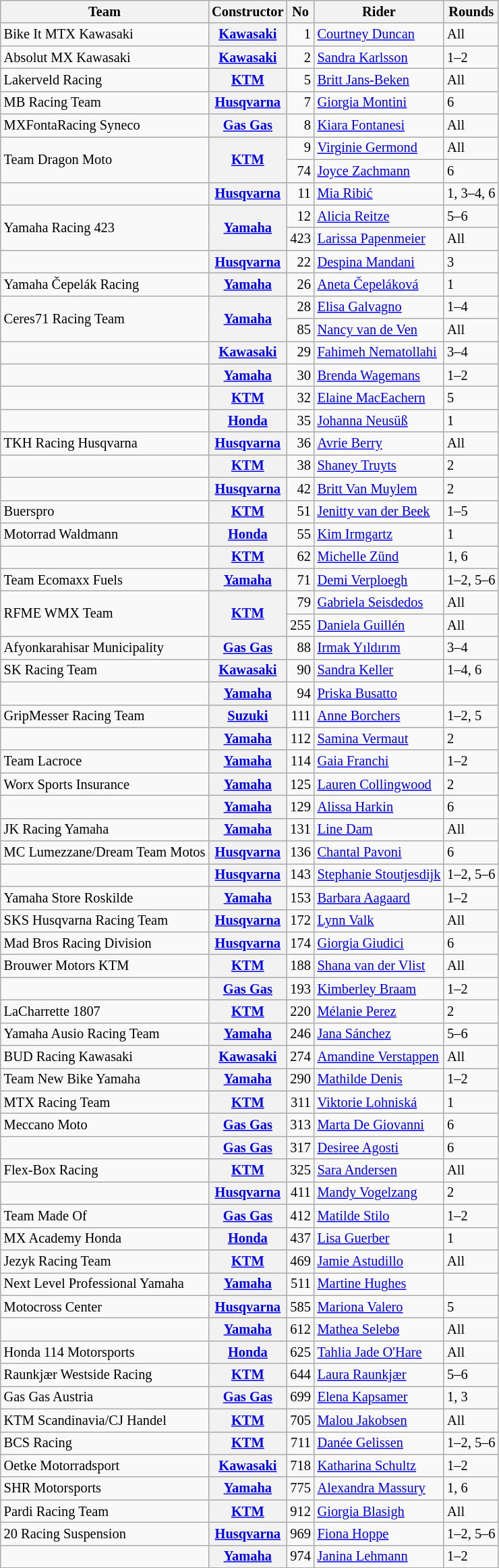<table class="wikitable" style="font-size: 85%;">
<tr>
<th>Team</th>
<th>Constructor</th>
<th>No</th>
<th>Rider</th>
<th>Rounds</th>
</tr>
<tr>
<td>Bike It MTX Kawasaki</td>
<th><a href='#'>Kawasaki</a></th>
<td align="right">1</td>
<td> <a href='#'>Courtney Duncan</a></td>
<td>All</td>
</tr>
<tr>
<td>Absolut MX Kawasaki</td>
<th><a href='#'>Kawasaki</a></th>
<td align="right">2</td>
<td> <a href='#'>Sandra Karlsson</a></td>
<td>1–2</td>
</tr>
<tr>
<td>Lakerveld Racing</td>
<th><a href='#'>KTM</a></th>
<td align="right">5</td>
<td> <a href='#'>Britt Jans-Beken</a></td>
<td>All</td>
</tr>
<tr>
<td>MB Racing Team</td>
<th><a href='#'>Husqvarna</a></th>
<td align="right">7</td>
<td> <a href='#'>Giorgia Montini</a></td>
<td>6</td>
</tr>
<tr>
<td>MXFontaRacing Syneco</td>
<th><a href='#'>Gas Gas</a></th>
<td align="right">8</td>
<td> <a href='#'>Kiara Fontanesi</a></td>
<td>All</td>
</tr>
<tr>
<td rowspan=2>Team Dragon Moto</td>
<th rowspan=2><a href='#'>KTM</a></th>
<td align="right">9</td>
<td> <a href='#'>Virginie Germond</a></td>
<td>All</td>
</tr>
<tr>
<td align="right">74</td>
<td> <a href='#'>Joyce Zachmann</a></td>
<td>6</td>
</tr>
<tr>
<td></td>
<th><a href='#'>Husqvarna</a></th>
<td align="right">11</td>
<td> <a href='#'>Mia Ribić</a></td>
<td>1, 3–4, 6</td>
</tr>
<tr>
<td rowspan=2>Yamaha Racing 423</td>
<th rowspan=2><a href='#'>Yamaha</a></th>
<td align="right">12</td>
<td> <a href='#'>Alicia Reitze</a></td>
<td>5–6</td>
</tr>
<tr>
<td align="right">423</td>
<td> <a href='#'>Larissa Papenmeier</a></td>
<td>All</td>
</tr>
<tr>
<td></td>
<th><a href='#'>Husqvarna</a></th>
<td align="right">22</td>
<td> <a href='#'>Despina Mandani</a></td>
<td>3</td>
</tr>
<tr>
<td>Yamaha Čepelák Racing</td>
<th><a href='#'>Yamaha</a></th>
<td align="right">26</td>
<td> <a href='#'>Aneta Čepeláková</a></td>
<td>1</td>
</tr>
<tr>
<td rowspan=2>Ceres71 Racing Team</td>
<th rowspan=2><a href='#'>Yamaha</a></th>
<td align="right">28</td>
<td> <a href='#'>Elisa Galvagno</a></td>
<td>1–4</td>
</tr>
<tr>
<td align="right">85</td>
<td> <a href='#'>Nancy van de Ven</a></td>
<td>All</td>
</tr>
<tr>
<td></td>
<th><a href='#'>Kawasaki</a></th>
<td align="right">29</td>
<td> <a href='#'>Fahimeh Nematollahi</a></td>
<td>3–4</td>
</tr>
<tr>
<td></td>
<th><a href='#'>Yamaha</a></th>
<td align="right">30</td>
<td> <a href='#'>Brenda Wagemans</a></td>
<td>1–2</td>
</tr>
<tr>
<td></td>
<th><a href='#'>KTM</a></th>
<td align="right">32</td>
<td> <a href='#'>Elaine MacEachern</a></td>
<td>5</td>
</tr>
<tr>
<td></td>
<th><a href='#'>Honda</a></th>
<td align="right">35</td>
<td> <a href='#'>Johanna Neusüß</a></td>
<td>1</td>
</tr>
<tr>
<td>TKH Racing Husqvarna</td>
<th><a href='#'>Husqvarna</a></th>
<td align="right">36</td>
<td> <a href='#'>Avrie Berry</a></td>
<td>All</td>
</tr>
<tr>
<td></td>
<th><a href='#'>KTM</a></th>
<td align="right">38</td>
<td> <a href='#'>Shaney Truyts</a></td>
<td>2</td>
</tr>
<tr>
<td></td>
<th><a href='#'>Husqvarna</a></th>
<td align="right">42</td>
<td> <a href='#'>Britt Van Muylem</a></td>
<td>2</td>
</tr>
<tr>
<td>Buerspro</td>
<th><a href='#'>KTM</a></th>
<td align="right">51</td>
<td> <a href='#'>Jenitty van der Beek</a></td>
<td>1–5</td>
</tr>
<tr>
<td>Motorrad Waldmann</td>
<th><a href='#'>Honda</a></th>
<td align="right">55</td>
<td> <a href='#'>Kim Irmgartz</a></td>
<td>1</td>
</tr>
<tr>
<td></td>
<th><a href='#'>KTM</a></th>
<td align="right">62</td>
<td> <a href='#'>Michelle Zünd</a></td>
<td>1, 6</td>
</tr>
<tr>
<td>Team Ecomaxx Fuels</td>
<th><a href='#'>Yamaha</a></th>
<td align="right">71</td>
<td> <a href='#'>Demi Verploegh</a></td>
<td>1–2, 5–6</td>
</tr>
<tr>
<td rowspan=2>RFME WMX Team</td>
<th rowspan=2><a href='#'>KTM</a></th>
<td align="right">79</td>
<td> <a href='#'>Gabriela Seisdedos</a></td>
<td>All</td>
</tr>
<tr>
<td align="right">255</td>
<td> <a href='#'>Daniela Guillén</a></td>
<td>All</td>
</tr>
<tr>
<td>Afyonkarahisar Municipality</td>
<th><a href='#'>Gas Gas</a></th>
<td align="right">88</td>
<td> <a href='#'>Irmak Yıldırım</a></td>
<td>3–4</td>
</tr>
<tr>
<td>SK Racing Team</td>
<th><a href='#'>Kawasaki</a></th>
<td align="right">90</td>
<td> <a href='#'>Sandra Keller</a></td>
<td>1–4, 6</td>
</tr>
<tr>
<td></td>
<th><a href='#'>Yamaha</a></th>
<td align="right">94</td>
<td> <a href='#'>Priska Busatto</a></td>
<td></td>
</tr>
<tr>
<td>GripMesser Racing Team</td>
<th><a href='#'>Suzuki</a></th>
<td align="right">111</td>
<td> <a href='#'>Anne Borchers</a></td>
<td>1–2, 5</td>
</tr>
<tr>
<td></td>
<th><a href='#'>Yamaha</a></th>
<td align="right">112</td>
<td> <a href='#'>Samina Vermaut</a></td>
<td>2</td>
</tr>
<tr>
<td>Team Lacroce</td>
<th><a href='#'>Yamaha</a></th>
<td align="right">114</td>
<td> <a href='#'>Gaia Franchi</a></td>
<td>1–2</td>
</tr>
<tr>
<td>Worx Sports Insurance</td>
<th><a href='#'>Yamaha</a></th>
<td align="right">125</td>
<td> <a href='#'>Lauren Collingwood</a></td>
<td>2</td>
</tr>
<tr>
<td></td>
<th><a href='#'>Yamaha</a></th>
<td align="right">129</td>
<td> <a href='#'>Alissa Harkin</a></td>
<td>6</td>
</tr>
<tr>
<td>JK Racing Yamaha</td>
<th><a href='#'>Yamaha</a></th>
<td align="right">131</td>
<td> <a href='#'>Line Dam</a></td>
<td>All</td>
</tr>
<tr>
<td>MC Lumezzane/Dream Team Motos</td>
<th><a href='#'>Husqvarna</a></th>
<td align="right">136</td>
<td> <a href='#'>Chantal Pavoni</a></td>
<td>6</td>
</tr>
<tr>
<td></td>
<th><a href='#'>Husqvarna</a></th>
<td align="right">143</td>
<td> <a href='#'>Stephanie Stoutjesdijk</a></td>
<td>1–2, 5–6</td>
</tr>
<tr>
<td>Yamaha Store Roskilde</td>
<th><a href='#'>Yamaha</a></th>
<td align="right">153</td>
<td> <a href='#'>Barbara Aagaard</a></td>
<td>1–2</td>
</tr>
<tr>
<td>SKS Husqvarna Racing Team</td>
<th><a href='#'>Husqvarna</a></th>
<td align="right">172</td>
<td> <a href='#'>Lynn Valk</a></td>
<td>All</td>
</tr>
<tr>
<td>Mad Bros Racing Division</td>
<th><a href='#'>Husqvarna</a></th>
<td align="right">174</td>
<td> <a href='#'>Giorgia Giudici</a></td>
<td>6</td>
</tr>
<tr>
<td>Brouwer Motors KTM</td>
<th><a href='#'>KTM</a></th>
<td align="right">188</td>
<td> <a href='#'>Shana van der Vlist</a></td>
<td>All</td>
</tr>
<tr>
<td></td>
<th><a href='#'>Gas Gas</a></th>
<td align="right">193</td>
<td> <a href='#'>Kimberley Braam</a></td>
<td>1–2</td>
</tr>
<tr>
<td>LaCharrette 1807</td>
<th><a href='#'>KTM</a></th>
<td align="right">220</td>
<td> <a href='#'>Mélanie Perez</a></td>
<td>2</td>
</tr>
<tr>
<td>Yamaha Ausio Racing Team</td>
<th><a href='#'>Yamaha</a></th>
<td align="right">246</td>
<td> <a href='#'>Jana Sánchez</a></td>
<td>5–6</td>
</tr>
<tr>
<td>BUD Racing Kawasaki</td>
<th><a href='#'>Kawasaki</a></th>
<td align="right">274</td>
<td> <a href='#'>Amandine Verstappen</a></td>
<td>All</td>
</tr>
<tr>
<td>Team New Bike Yamaha</td>
<th><a href='#'>Yamaha</a></th>
<td align="right">290</td>
<td> <a href='#'>Mathilde Denis</a></td>
<td>1–2</td>
</tr>
<tr>
<td>MTX Racing Team</td>
<th><a href='#'>KTM</a></th>
<td align="right">311</td>
<td> <a href='#'>Viktorie Lohniská</a></td>
<td>1</td>
</tr>
<tr>
<td>Meccano Moto</td>
<th><a href='#'>Gas Gas</a></th>
<td align="right">313</td>
<td> <a href='#'>Marta De Giovanni</a></td>
<td>6</td>
</tr>
<tr>
<td></td>
<th><a href='#'>Gas Gas</a></th>
<td align="right">317</td>
<td> <a href='#'>Desiree Agosti</a></td>
<td>6</td>
</tr>
<tr>
<td>Flex-Box Racing</td>
<th><a href='#'>KTM</a></th>
<td align="right">325</td>
<td> <a href='#'>Sara Andersen</a></td>
<td>All</td>
</tr>
<tr>
<td></td>
<th><a href='#'>Husqvarna</a></th>
<td align="right">411</td>
<td> <a href='#'>Mandy Vogelzang</a></td>
<td>2</td>
</tr>
<tr>
<td>Team Made Of</td>
<th><a href='#'>Gas Gas</a></th>
<td align="right">412</td>
<td> <a href='#'>Matilde Stilo</a></td>
<td>1–2</td>
</tr>
<tr>
<td>MX Academy Honda</td>
<th><a href='#'>Honda</a></th>
<td align="right">437</td>
<td> <a href='#'>Lisa Guerber</a></td>
<td>1</td>
</tr>
<tr>
<td>Jezyk Racing Team</td>
<th><a href='#'>KTM</a></th>
<td align="right">469</td>
<td> <a href='#'>Jamie Astudillo</a></td>
<td>All</td>
</tr>
<tr>
<td>Next Level Professional Yamaha</td>
<th><a href='#'>Yamaha</a></th>
<td align="right">511</td>
<td> <a href='#'>Martine Hughes</a></td>
<td></td>
</tr>
<tr>
<td>Motocross Center</td>
<th><a href='#'>Husqvarna</a></th>
<td align="right">585</td>
<td> <a href='#'>Mariona Valero</a></td>
<td>5</td>
</tr>
<tr>
<td></td>
<th><a href='#'>Yamaha</a></th>
<td align="right">612</td>
<td> <a href='#'>Mathea Selebø</a></td>
<td>All</td>
</tr>
<tr>
<td>Honda 114 Motorsports</td>
<th><a href='#'>Honda</a></th>
<td align="right">625</td>
<td> <a href='#'>Tahlia Jade O'Hare</a></td>
<td>All</td>
</tr>
<tr>
<td>Raunkjær Westside Racing</td>
<th><a href='#'>KTM</a></th>
<td align="right">644</td>
<td> <a href='#'>Laura Raunkjær</a></td>
<td>5–6</td>
</tr>
<tr>
<td>Gas Gas Austria</td>
<th><a href='#'>Gas Gas</a></th>
<td align="right">699</td>
<td> <a href='#'>Elena Kapsamer</a></td>
<td>1, 3</td>
</tr>
<tr>
<td>KTM Scandinavia/CJ Handel</td>
<th><a href='#'>KTM</a></th>
<td align="right">705</td>
<td> <a href='#'>Malou Jakobsen</a></td>
<td>All</td>
</tr>
<tr>
<td>BCS Racing</td>
<th><a href='#'>KTM</a></th>
<td align="right">711</td>
<td> <a href='#'>Danée Gelissen</a></td>
<td>1–2, 5–6</td>
</tr>
<tr>
<td>Oetke Motorradsport</td>
<th><a href='#'>Kawasaki</a></th>
<td align="right">718</td>
<td> <a href='#'>Katharina Schultz</a></td>
<td>1–2</td>
</tr>
<tr>
<td>SHR Motorsports</td>
<th><a href='#'>Yamaha</a></th>
<td align="right">775</td>
<td> <a href='#'>Alexandra Massury</a></td>
<td>1, 6</td>
</tr>
<tr>
<td>Pardi Racing Team</td>
<th><a href='#'>KTM</a></th>
<td align="right">912</td>
<td> <a href='#'>Giorgia Blasigh</a></td>
<td>All</td>
</tr>
<tr>
<td>20 Racing Suspension</td>
<th><a href='#'>Husqvarna</a></th>
<td align="right">969</td>
<td> <a href='#'>Fiona Hoppe</a></td>
<td>1–2, 5–6</td>
</tr>
<tr>
<td></td>
<th><a href='#'>Yamaha</a></th>
<td align="right">974</td>
<td> <a href='#'>Janina Lehmann</a></td>
<td>1–2</td>
</tr>
<tr>
</tr>
</table>
